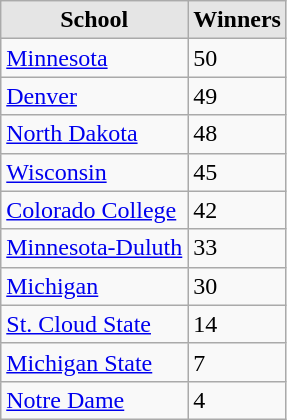<table class="wikitable">
<tr>
<th style="background:#e5e5e5;">School</th>
<th style="background:#e5e5e5;">Winners</th>
</tr>
<tr>
<td><a href='#'>Minnesota</a></td>
<td>50</td>
</tr>
<tr>
<td><a href='#'>Denver</a></td>
<td>49</td>
</tr>
<tr>
<td><a href='#'>North Dakota</a></td>
<td>48</td>
</tr>
<tr>
<td><a href='#'>Wisconsin</a></td>
<td>45</td>
</tr>
<tr>
<td><a href='#'>Colorado College</a></td>
<td>42</td>
</tr>
<tr>
<td><a href='#'>Minnesota-Duluth</a></td>
<td>33</td>
</tr>
<tr>
<td><a href='#'>Michigan</a></td>
<td>30</td>
</tr>
<tr>
<td><a href='#'>St. Cloud State</a></td>
<td>14</td>
</tr>
<tr>
<td><a href='#'>Michigan State</a></td>
<td>7</td>
</tr>
<tr>
<td><a href='#'>Notre Dame</a></td>
<td>4</td>
</tr>
</table>
